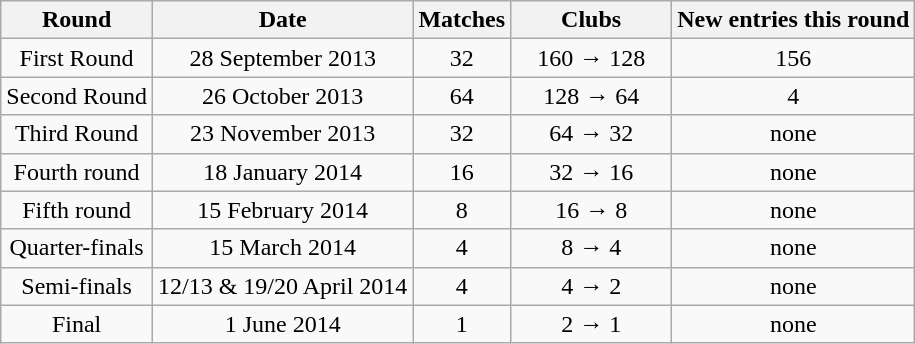<table class="wikitable">
<tr>
<th>Round</th>
<th>Date</th>
<th>Matches</th>
<th width=100>Clubs</th>
<th>New entries this round</th>
</tr>
<tr align=center>
<td>First Round</td>
<td>28 September 2013</td>
<td>32</td>
<td>160 → 128</td>
<td>156</td>
</tr>
<tr align=center>
<td>Second Round</td>
<td>26 October 2013</td>
<td>64</td>
<td>128 → 64</td>
<td>4</td>
</tr>
<tr align=center>
<td>Third Round</td>
<td>23 November 2013</td>
<td>32</td>
<td>64 → 32</td>
<td>none</td>
</tr>
<tr align=center>
<td>Fourth round</td>
<td>18 January 2014</td>
<td>16</td>
<td>32 → 16</td>
<td>none</td>
</tr>
<tr align=center>
<td>Fifth round</td>
<td>15 February 2014</td>
<td>8</td>
<td>16 → 8</td>
<td>none</td>
</tr>
<tr align=center>
<td>Quarter-finals</td>
<td>15 March 2014</td>
<td>4</td>
<td>8 → 4</td>
<td>none</td>
</tr>
<tr align=center>
<td>Semi-finals</td>
<td>12/13 & 19/20 April 2014</td>
<td>4</td>
<td>4 → 2</td>
<td>none</td>
</tr>
<tr align=center>
<td>Final</td>
<td>1 June 2014</td>
<td>1</td>
<td>2 → 1</td>
<td>none</td>
</tr>
</table>
